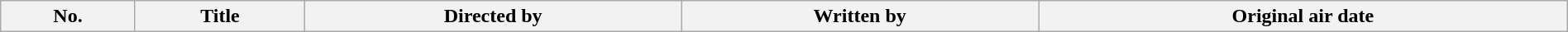<table class="wikitable plainrowheaders" style="width:100%; background:#fff;">
<tr>
<th style="background:#;">No.</th>
<th style="background:#;">Title</th>
<th style="background:#;">Directed by</th>
<th style="background:#;">Written by</th>
<th style="background:#;">Original air date<br>





































</th>
</tr>
</table>
